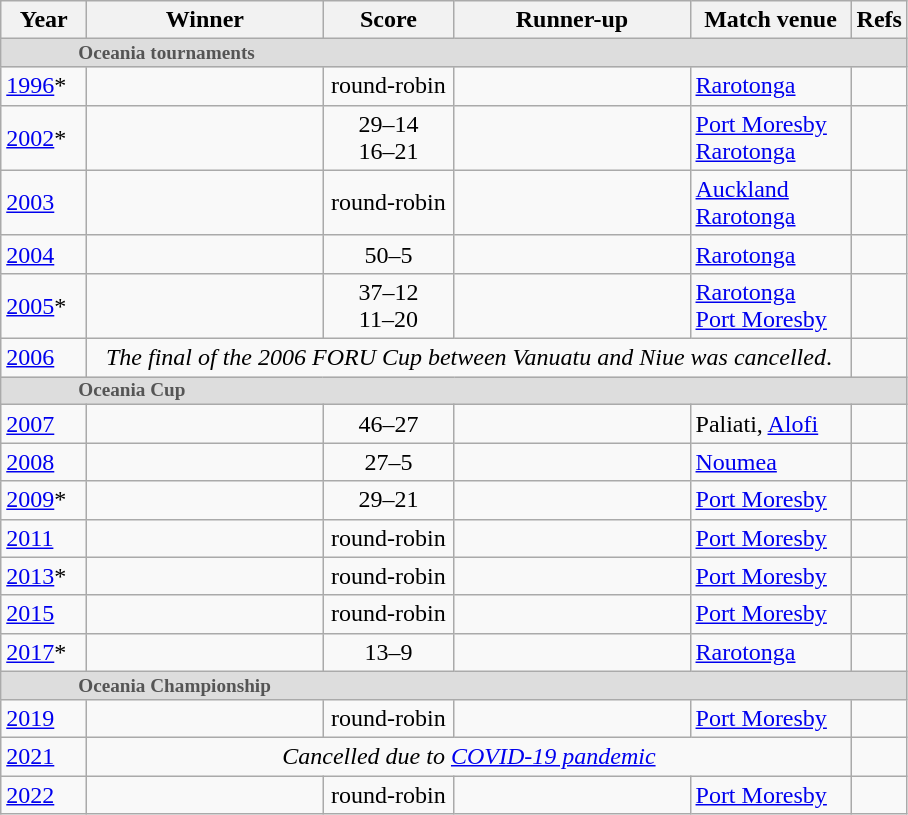<table class="wikitable">
<tr>
<th width=50>Year</th>
<th width=150>Winner</th>
<th width=80>Score</th>
<th width=150>Runner-up</th>
<th width=100>Match venue</th>
<th>Refs</th>
</tr>
<tr>
<td colspan=100% style="line-height:1;color:#555;background:#ddd;font-size:80%; padding-left:4em;"><strong>Oceania tournaments</strong></td>
</tr>
<tr>
<td><a href='#'>1996</a>*</td>
<td></td>
<td align=center width=80>round-robin</td>
<td></td>
<td><a href='#'>Rarotonga</a></td>
<td align=center></td>
</tr>
<tr>
<td><a href='#'>2002</a>*</td>
<td></td>
<td align=center width=80>29–14<br>16–21</td>
<td></td>
<td><a href='#'>Port Moresby</a><br><a href='#'>Rarotonga</a></td>
<td align=center></td>
</tr>
<tr>
<td><a href='#'>2003</a></td>
<td></td>
<td align=center width=80>round-robin</td>
<td></td>
<td><a href='#'>Auckland</a><br><a href='#'>Rarotonga</a></td>
<td align=center></td>
</tr>
<tr>
<td><a href='#'>2004</a></td>
<td></td>
<td align=center width=80>50–5</td>
<td></td>
<td><a href='#'>Rarotonga</a></td>
<td align=center></td>
</tr>
<tr>
<td><a href='#'>2005</a>*</td>
<td></td>
<td align=center width=80>37–12<br>11–20</td>
<td></td>
<td><a href='#'>Rarotonga</a><br><a href='#'>Port Moresby</a></td>
<td align=center></td>
</tr>
<tr>
<td><a href='#'>2006</a></td>
<td colspan="4" align="center"><em>The final of the 2006 FORU Cup between Vanuatu and Niue was cancelled</em>.</td>
<td align=center></td>
</tr>
<tr>
<td colspan=100% style="line-height:1;color:#555;background:#ddd;font-size:80%; padding-left:4em;"><strong>Oceania Cup</strong></td>
</tr>
<tr>
<td><a href='#'>2007</a></td>
<td></td>
<td align=center width=80>46–27</td>
<td></td>
<td>Paliati, <a href='#'>Alofi</a></td>
<td align=center></td>
</tr>
<tr>
<td><a href='#'>2008</a></td>
<td></td>
<td align=center width=80>27–5</td>
<td></td>
<td><a href='#'>Noumea</a></td>
<td align=center></td>
</tr>
<tr>
<td><a href='#'>2009</a>*</td>
<td></td>
<td align=center width=80>29–21</td>
<td></td>
<td><a href='#'>Port Moresby</a></td>
<td align=center></td>
</tr>
<tr>
<td><a href='#'>2011</a></td>
<td></td>
<td align=center width=80>round-robin</td>
<td></td>
<td><a href='#'>Port Moresby</a></td>
<td align=center></td>
</tr>
<tr>
<td><a href='#'>2013</a>*</td>
<td></td>
<td align=center width=80>round-robin</td>
<td></td>
<td><a href='#'>Port Moresby</a></td>
<td align=center></td>
</tr>
<tr>
<td><a href='#'>2015</a></td>
<td></td>
<td align=center width=80>round-robin</td>
<td></td>
<td><a href='#'>Port Moresby</a></td>
<td align=center></td>
</tr>
<tr>
<td><a href='#'>2017</a>*</td>
<td></td>
<td align=center width=80>13–9</td>
<td></td>
<td><a href='#'>Rarotonga</a></td>
<td align=center></td>
</tr>
<tr>
<td colspan=100% style="line-height:1;color:#555;background:#ddd;font-size:80%; padding-left:4em;"><strong>Oceania Championship</strong></td>
</tr>
<tr>
<td><a href='#'>2019</a></td>
<td></td>
<td align=center width=80>round-robin</td>
<td></td>
<td><a href='#'>Port Moresby</a></td>
<td align=center></td>
</tr>
<tr>
<td><a href='#'>2021</a></td>
<td colspan="4" align="center"><em>Cancelled due to <a href='#'>COVID-19 pandemic</a></em></td>
<td align=center></td>
</tr>
<tr>
<td><a href='#'>2022</a></td>
<td></td>
<td align=center width=80>round-robin</td>
<td></td>
<td><a href='#'>Port Moresby</a></td>
<td align=center></td>
</tr>
</table>
